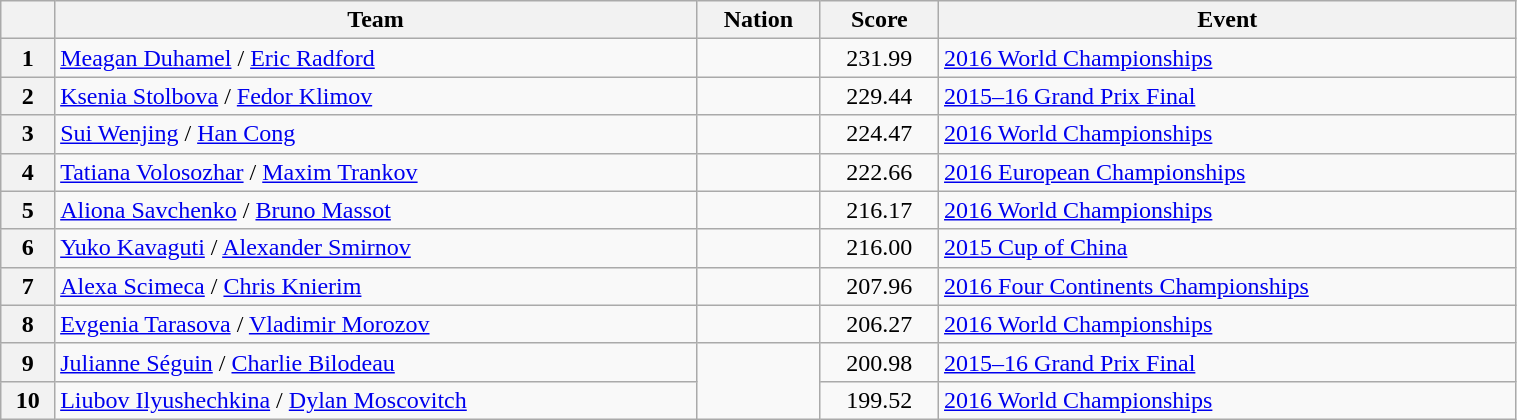<table class="wikitable sortable" style="text-align:left; width:80%">
<tr>
<th scope="col"></th>
<th scope="col">Team</th>
<th scope="col">Nation</th>
<th scope="col">Score</th>
<th scope="col">Event</th>
</tr>
<tr>
<th scope="row">1</th>
<td><a href='#'>Meagan Duhamel</a> / <a href='#'>Eric Radford</a></td>
<td></td>
<td style="text-align:center;">231.99</td>
<td><a href='#'>2016 World Championships</a></td>
</tr>
<tr>
<th scope="row">2</th>
<td><a href='#'>Ksenia Stolbova</a> / <a href='#'>Fedor Klimov</a></td>
<td></td>
<td style="text-align:center;">229.44</td>
<td><a href='#'>2015–16 Grand Prix Final</a></td>
</tr>
<tr>
<th scope="row">3</th>
<td><a href='#'>Sui Wenjing</a> / <a href='#'>Han Cong</a></td>
<td></td>
<td style="text-align:center;">224.47</td>
<td><a href='#'>2016 World Championships</a></td>
</tr>
<tr>
<th scope="row">4</th>
<td><a href='#'>Tatiana Volosozhar</a> / <a href='#'>Maxim Trankov</a></td>
<td></td>
<td style="text-align:center;">222.66</td>
<td><a href='#'>2016 European Championships</a></td>
</tr>
<tr>
<th scope="row">5</th>
<td><a href='#'>Aliona Savchenko</a> / <a href='#'>Bruno Massot</a></td>
<td></td>
<td style="text-align:center;">216.17</td>
<td><a href='#'>2016 World Championships</a></td>
</tr>
<tr>
<th scope="row">6</th>
<td><a href='#'>Yuko Kavaguti</a> / <a href='#'>Alexander Smirnov</a></td>
<td></td>
<td style="text-align:center;">216.00</td>
<td><a href='#'>2015 Cup of China</a></td>
</tr>
<tr>
<th scope="row">7</th>
<td><a href='#'>Alexa Scimeca</a> / <a href='#'>Chris Knierim</a></td>
<td></td>
<td style="text-align:center;">207.96</td>
<td><a href='#'>2016 Four Continents Championships</a></td>
</tr>
<tr>
<th scope="row">8</th>
<td><a href='#'>Evgenia Tarasova</a> / <a href='#'>Vladimir Morozov</a></td>
<td></td>
<td style="text-align:center;">206.27</td>
<td><a href='#'>2016 World Championships</a></td>
</tr>
<tr>
<th scope="row">9</th>
<td><a href='#'>Julianne Séguin</a> / <a href='#'>Charlie Bilodeau</a></td>
<td rowspan="2"></td>
<td style="text-align:center;">200.98</td>
<td><a href='#'>2015–16 Grand Prix Final</a></td>
</tr>
<tr>
<th scope="row">10</th>
<td><a href='#'>Liubov Ilyushechkina</a> / <a href='#'>Dylan Moscovitch</a></td>
<td style="text-align:center;">199.52</td>
<td><a href='#'>2016 World Championships</a></td>
</tr>
</table>
